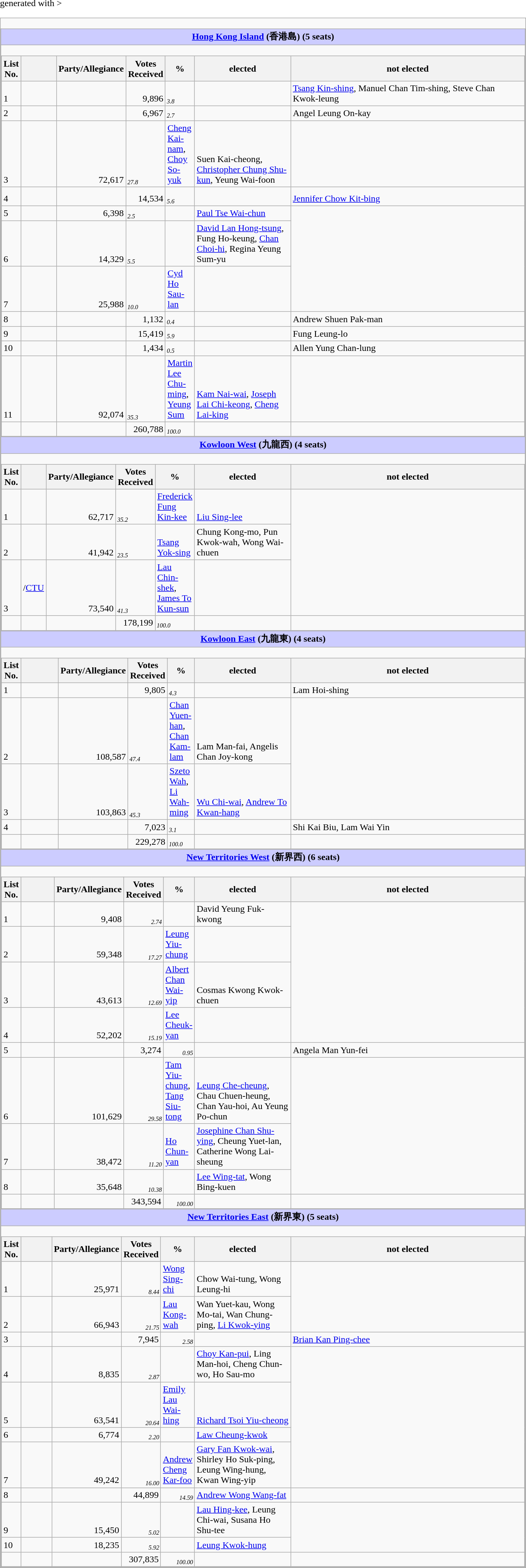<table class="wikitable" <hiddentext>generated with >
<tr>
<td style="padding:0; border:none;"><br><table class="wikitable sortable" style="margin:0; width:100%;">
<tr style="background-color:#CCCCFF;font-weight:bold" align="center" valign="bottom">
<td colspan="7" height="13"><a href='#'>Hong Kong Island</a> (香港島) (5 seats)</td>
</tr>
<tr>
<td style="padding:0; border:none;"><br><table class="wikitable sortable" style="margin:0; width:100%;">
<tr>
<th width="20px" height="26">List No.</th>
<th class="unsortable"></th>
<th width="80px">Party/Allegiance</th>
<th width="50px">Votes Received</th>
<th width="40px">%</th>
<th width="160px">elected</th>
<th width="400px">not elected</th>
</tr>
<tr>
<td height="15"  valign="bottom">1</td>
<td></td>
<td valign="bottom"> </td>
<td align="right" valign="bottom">9,896</td>
<td style="font-size:8pt;font-style:Italic"  valign="bottom">3.8</td>
<td valign="bottom"> </td>
<td valign="bottom"><a href='#'>Tsang Kin-shing</a>, Manuel Chan Tim-shing, Steve Chan Kwok-leung</td>
</tr>
<tr>
<td height="15"  valign="bottom">2</td>
<td></td>
<td valign="bottom"> </td>
<td align="right" valign="bottom">6,967</td>
<td style="font-size:8pt;font-style:Italic"  valign="bottom">2.7</td>
<td valign="bottom"> </td>
<td valign="bottom">Angel Leung On-kay</td>
</tr>
<tr>
<td height="15"  valign="bottom">3</td>
<td></td>
<td align="right" valign="bottom">72,617</td>
<td style="font-size:8pt;font-style:Italic"  valign="bottom">27.8</td>
<td valign="bottom"><a href='#'>Cheng Kai-nam</a>, <a href='#'>Choy So-yuk</a></td>
<td valign="bottom">Suen Kai-cheong, <a href='#'>Christopher Chung Shu-kun</a>, Yeung Wai-foon</td>
</tr>
<tr>
<td height="26"  valign="bottom">4</td>
<td></td>
<td valign="bottom"> </td>
<td align="right" valign="bottom">14,534</td>
<td style="font-size:8pt;font-style:Italic"  valign="bottom">5.6</td>
<td valign="bottom"> </td>
<td valign="bottom"><a href='#'>Jennifer Chow Kit-bing</a></td>
</tr>
<tr>
<td height="15"  valign="bottom">5</td>
<td></td>
<td align="right" valign="bottom">6,398</td>
<td style="font-size:8pt;font-style:Italic"  valign="bottom">2.5</td>
<td valign="bottom"> </td>
<td valign="bottom"><a href='#'>Paul Tse Wai-chun</a></td>
</tr>
<tr>
<td height="15"  valign="bottom">6</td>
<td></td>
<td align="right" valign="bottom">14,329</td>
<td style="font-size:8pt;font-style:Italic"  valign="bottom">5.5</td>
<td valign="bottom"> </td>
<td valign="bottom"><a href='#'>David Lan Hong-tsung</a>, Fung Ho-keung, <a href='#'>Chan Choi-hi</a>, Regina Yeung Sum-yu</td>
</tr>
<tr>
<td height="15"  valign="bottom">7</td>
<td></td>
<td align="right" valign="bottom">25,988</td>
<td style="font-size:8pt;font-style:Italic"  valign="bottom">10.0</td>
<td valign="bottom"><a href='#'>Cyd Ho Sau-lan</a></td>
<td valign="bottom"> </td>
</tr>
<tr>
<td height="15"  valign="bottom">8</td>
<td></td>
<td valign="bottom"> </td>
<td align="right" valign="bottom">1,132</td>
<td style="font-size:8pt;font-style:Italic"  valign="bottom">0.4</td>
<td valign="bottom"> </td>
<td valign="bottom">Andrew Shuen Pak-man</td>
</tr>
<tr>
<td height="15"  valign="bottom">9</td>
<td></td>
<td valign="bottom"> </td>
<td align="right" valign="bottom">15,419</td>
<td style="font-size:8pt;font-style:Italic"  valign="bottom">5.9</td>
<td valign="bottom"> </td>
<td valign="bottom">Fung Leung-lo</td>
</tr>
<tr>
<td height="15"  valign="bottom">10</td>
<td></td>
<td valign="bottom"> </td>
<td align="right" valign="bottom">1,434</td>
<td style="font-size:8pt;font-style:Italic"  valign="bottom">0.5</td>
<td valign="bottom"> </td>
<td valign="bottom">Allen Yung Chan-lung</td>
</tr>
<tr>
<td height="15"  valign="bottom">11</td>
<td></td>
<td align="right" valign="bottom">92,074</td>
<td style="font-size:8pt;font-style:Italic"  valign="bottom">35.3</td>
<td valign="bottom"><a href='#'>Martin Lee Chu-ming</a>, <a href='#'>Yeung Sum</a></td>
<td valign="bottom"><a href='#'>Kam Nai-wai</a>, <a href='#'>Joseph Lai Chi-keong</a>, <a href='#'>Cheng Lai-king</a></td>
</tr>
<tr class="sortbottom">
<td height="15"  valign="bottom"> </td>
<td></td>
<td valign="bottom"> </td>
<td align="right" valign="bottom">260,788</td>
<td style="font-size:8pt;font-style:Italic"  valign="bottom">100.0</td>
<td valign="bottom"> </td>
<td valign="bottom"> </td>
</tr>
</table>
</td>
</tr>
<tr style="background-color:#CCCCFF;font-weight:bold" align="center" valign="bottom">
<td colspan="7" height="13"><a href='#'>Kowloon West</a> (九龍西) (4 seats)</td>
</tr>
<tr>
<td style="padding:0; border:none;"><br><table class="wikitable sortable" style="margin:0; width:100%;">
<tr>
<th width="20px" height="26">List No.</th>
<th class="unsortable"></th>
<th width="80px">Party/Allegiance</th>
<th width="50px">Votes Received</th>
<th width="40px">%</th>
<th width="160px">elected</th>
<th width="400px">not elected</th>
</tr>
<tr>
<td height="13"  valign="bottom">1</td>
<td></td>
<td align="right" valign="bottom">62,717</td>
<td style="font-size:8pt;font-style:Italic"  valign="bottom">35.2</td>
<td valign="bottom"><a href='#'>Frederick Fung Kin-kee</a></td>
<td valign="bottom"><a href='#'>Liu Sing-lee</a></td>
</tr>
<tr>
<td height="13"  valign="bottom">2</td>
<td></td>
<td align="right" valign="bottom">41,942</td>
<td style="font-size:8pt;font-style:Italic"  valign="bottom">23.5</td>
<td valign="bottom"><a href='#'>Tsang Yok-sing</a></td>
<td valign="bottom">Chung Kong-mo, Pun Kwok-wah, Wong Wai-chuen</td>
</tr>
<tr>
<td height="13"  valign="bottom">3</td>
<td>/<a href='#'>CTU</a></td>
<td align="right" valign="bottom">73,540</td>
<td style="font-size:8pt;font-style:Italic"  valign="bottom">41.3</td>
<td valign="bottom"><a href='#'>Lau Chin-shek</a>, <a href='#'>James To Kun-sun</a></td>
<td valign="bottom"> </td>
</tr>
<tr class="sortbottom">
<td height="13"  valign="bottom"> </td>
<td></td>
<td valign="bottom"> </td>
<td align="right" valign="bottom">178,199</td>
<td style="font-size:8pt;font-style:Italic"  valign="bottom">100.0</td>
<td valign="bottom"> </td>
<td valign="bottom"> </td>
</tr>
</table>
</td>
</tr>
<tr style="background-color:#CCCCFF;font-weight:bold" align="center" valign="bottom">
<td width="48" colspan="7" height="13"><a href='#'>Kowloon East</a> (九龍東) (4 seats)</td>
</tr>
<tr>
<td style="padding:0; border:none;"><br><table class="wikitable sortable" style="margin:0; width:100%;">
<tr>
<th width="20px" height="26">List No.</th>
<th class="unsortable"></th>
<th width="80px">Party/Allegiance</th>
<th width="50px">Votes Received</th>
<th width="40px">%</th>
<th width="160px">elected</th>
<th width="400px">not elected</th>
</tr>
<tr>
<td height="13"  valign="bottom">1</td>
<td></td>
<td valign="bottom"> </td>
<td align="right" valign="bottom">9,805</td>
<td style="font-size:8pt;font-style:Italic"  valign="bottom">4.3</td>
<td valign="bottom"> </td>
<td valign="bottom">Lam Hoi-shing</td>
</tr>
<tr>
<td height="13"  valign="bottom">2</td>
<td></td>
<td align="right" valign="bottom">108,587</td>
<td style="font-size:8pt;font-style:Italic"  valign="bottom">47.4</td>
<td valign="bottom"><a href='#'>Chan Yuen-han</a>, <a href='#'>Chan Kam-lam</a></td>
<td valign="bottom">Lam Man-fai, Angelis Chan Joy-kong</td>
</tr>
<tr>
<td height="13"  valign="bottom">3</td>
<td></td>
<td align="right" valign="bottom">103,863</td>
<td style="font-size:8pt;font-style:Italic"  valign="bottom">45.3</td>
<td valign="bottom"><a href='#'>Szeto Wah</a>, <a href='#'>Li Wah-ming</a></td>
<td valign="bottom"><a href='#'>Wu Chi-wai</a>, <a href='#'>Andrew To Kwan-hang</a></td>
</tr>
<tr>
<td height="13"  valign="bottom">4</td>
<td></td>
<td valign="bottom"> </td>
<td align="right" valign="bottom">7,023</td>
<td style="font-size:8pt;font-style:Italic"  valign="bottom">3.1</td>
<td valign="bottom"> </td>
<td valign="bottom">Shi Kai Biu, Lam Wai Yin</td>
</tr>
<tr class="sortbottom">
<td height="13"  valign="bottom"> </td>
<td></td>
<td valign="bottom"> </td>
<td align="right" valign="bottom">229,278</td>
<td style="font-size:8pt;font-style:Italic"  valign="bottom">100.0</td>
<td valign="bottom"> </td>
<td valign="bottom"> </td>
</tr>
</table>
</td>
</tr>
<tr style="background-color:#CCCCFF;font-weight:bold" align="center" valign="bottom">
<td width="48" colspan="7" height="16"><a href='#'>New Territories West</a> (新界西) (6 seats)</td>
</tr>
<tr>
<td style="padding:0; border:none;"><br><table class="wikitable sortable" style="margin:0; width:100%;">
<tr>
<th width="20px" height="26">List No.</th>
<th class="unsortable"></th>
<th width="80px">Party/Allegiance</th>
<th width="50px">Votes Received</th>
<th width="40px">%</th>
<th width="160px">elected</th>
<th width="400px">not elected</th>
</tr>
<tr>
<td height="13"  valign="bottom">1</td>
<td></td>
<td align="right" valign="bottom">9,408</td>
<td style="font-size:8pt;font-style:Italic" align="right" valign="bottom">2.74</td>
<td valign="bottom"> </td>
<td valign="bottom">David Yeung Fuk-kwong</td>
</tr>
<tr>
<td height="15"  valign="bottom">2</td>
<td></td>
<td align="right" valign="bottom">59,348</td>
<td style="font-size:8pt;font-style:Italic" align="right" valign="bottom">17.27</td>
<td valign="bottom"><a href='#'>Leung Yiu-chung</a></td>
<td valign="bottom"> </td>
</tr>
<tr>
<td height="13"  valign="bottom">3</td>
<td></td>
<td align="right" valign="bottom">43,613</td>
<td style="font-size:8pt;font-style:Italic" align="right" valign="bottom">12.69</td>
<td valign="bottom"><a href='#'>Albert Chan Wai-yip</a></td>
<td valign="bottom">Cosmas Kwong Kwok-chuen</td>
</tr>
<tr>
<td height="26"  valign="bottom">4</td>
<td></td>
<td align="right" valign="bottom">52,202</td>
<td style="font-size:8pt;font-style:Italic" align="right" valign="bottom">15.19</td>
<td valign="bottom"><a href='#'>Lee Cheuk-yan</a></td>
<td valign="bottom"> </td>
</tr>
<tr>
<td height="15"  valign="bottom">5</td>
<td></td>
<td valign="bottom"> </td>
<td align="right" valign="bottom">3,274</td>
<td style="font-size:8pt;font-style:Italic" align="right" valign="bottom">0.95</td>
<td valign="bottom"> </td>
<td valign="bottom">Angela Man Yun-fei</td>
</tr>
<tr>
<td height="15"  valign="bottom">6</td>
<td></td>
<td align="right" valign="bottom">101,629</td>
<td style="font-size:8pt;font-style:Italic" align="right" valign="bottom">29.58</td>
<td valign="bottom"><a href='#'>Tam Yiu-chung</a>, <a href='#'>Tang Siu-tong</a></td>
<td valign="bottom"><a href='#'>Leung Che-cheung</a>, Chau Chuen-heung, Chan Yau-hoi, Au Yeung Po-chun</td>
</tr>
<tr>
<td height="13"  valign="bottom">7</td>
<td></td>
<td align="right" valign="bottom">38,472</td>
<td style="font-size:8pt;font-style:Italic" align="right" valign="bottom">11.20</td>
<td valign="bottom"><a href='#'>Ho Chun-yan</a></td>
<td valign="bottom"><a href='#'>Josephine Chan Shu-ying</a>, Cheung Yuet-lan, Catherine Wong Lai-sheung</td>
</tr>
<tr>
<td height="13"  valign="bottom">8</td>
<td></td>
<td align="right" valign="bottom">35,648</td>
<td style="font-size:8pt;font-style:Italic" align="right" valign="bottom">10.38</td>
<td valign="bottom"> </td>
<td valign="bottom"><a href='#'>Lee Wing-tat</a>, Wong Bing-kuen</td>
</tr>
<tr class="sortbottom">
<td height="13"  valign="bottom"> </td>
<td></td>
<td valign="bottom"> </td>
<td align="right" valign="bottom">343,594</td>
<td style="font-size:8pt;font-style:Italic" align="right" valign="bottom">100.00</td>
<td valign="bottom"> </td>
<td valign="bottom"></td>
</tr>
</table>
</td>
</tr>
<tr style="background-color:#CCCCFF;font-weight:bold" align="center" valign="bottom">
<td width="48" colspan="7" height="13"><a href='#'>New Territories East</a> (新界東) (5 seats)</td>
</tr>
<tr>
<td style="padding:0; border:none;"><br><table class="wikitable sortable" style="margin:0; width:100%;">
<tr>
<th width="20px" height="26">List No.</th>
<th class="unsortable"></th>
<th width="80px">Party/Allegiance</th>
<th width="50px">Votes Received</th>
<th width="40px">%</th>
<th width="160px">elected</th>
<th width="400px">not elected</th>
</tr>
<tr>
<td height="13"  valign="bottom">1</td>
<td></td>
<td align="right" valign="bottom">25,971</td>
<td style="font-size:8pt;font-style:Italic" align="right" valign="bottom">8.44</td>
<td valign="bottom"><a href='#'>Wong Sing-chi</a></td>
<td valign="bottom">Chow Wai-tung, Wong Leung-hi</td>
</tr>
<tr>
<td height="13"  valign="bottom">2</td>
<td></td>
<td align="right" valign="bottom">66,943</td>
<td style="font-size:8pt;font-style:Italic" align="right" valign="bottom">21.75</td>
<td valign="bottom"><a href='#'>Lau Kong-wah</a></td>
<td valign="bottom">Wan Yuet-kau, Wong Mo-tai, Wan Chung-ping, <a href='#'>Li Kwok-ying</a></td>
</tr>
<tr>
<td height="13"  valign="bottom">3</td>
<td></td>
<td valign="bottom"> </td>
<td align="right" valign="bottom">7,945</td>
<td style="font-size:8pt;font-style:Italic" align="right" valign="bottom">2.58</td>
<td valign="bottom"> </td>
<td valign="bottom"><a href='#'>Brian Kan Ping-chee</a></td>
</tr>
<tr>
<td height="13"  valign="bottom">4</td>
<td></td>
<td align="right" valign="bottom">8,835</td>
<td style="font-size:8pt;font-style:Italic" align="right" valign="bottom">2.87</td>
<td valign="bottom"> </td>
<td valign="bottom"><a href='#'>Choy Kan-pui</a>, Ling Man-hoi, Cheng Chun-wo, Ho Sau-mo</td>
</tr>
<tr>
<td height="15"  valign="bottom">5</td>
<td></td>
<td align="right" valign="bottom">63,541</td>
<td style="font-size:8pt;font-style:Italic" align="right" valign="bottom">20.64</td>
<td valign="bottom"><a href='#'>Emily Lau Wai-hing</a></td>
<td valign="bottom"><a href='#'>Richard Tsoi Yiu-cheong</a></td>
</tr>
<tr>
<td height="13"  valign="bottom">6</td>
<td></td>
<td align="right" valign="bottom">6,774</td>
<td style="font-size:8pt;font-style:Italic" align="right" valign="bottom">2.20</td>
<td valign="bottom"> </td>
<td valign="bottom"><a href='#'>Law Cheung-kwok</a></td>
</tr>
<tr>
<td height="13"  valign="bottom">7</td>
<td></td>
<td align="right" valign="bottom">49,242</td>
<td style="font-size:8pt;font-style:Italic" align="right" valign="bottom">16.00</td>
<td valign="bottom"><a href='#'>Andrew Cheng Kar-foo</a></td>
<td valign="bottom"><a href='#'>Gary Fan Kwok-wai</a>, Shirley Ho Suk-ping, Leung Wing-hung, Kwan Wing-yip</td>
</tr>
<tr>
<td height="13"  valign="bottom">8</td>
<td></td>
<td valign="bottom"> </td>
<td align="right" valign="bottom">44,899</td>
<td style="font-size:8pt;font-style:Italic" align="right" valign="bottom">14.59</td>
<td valign="bottom"><a href='#'>Andrew Wong Wang-fat</a></td>
<td valign="bottom"> </td>
</tr>
<tr>
<td height="13"  valign="bottom">9</td>
<td></td>
<td align="right" valign="bottom">15,450</td>
<td style="font-size:8pt;font-style:Italic" align="right" valign="bottom">5.02</td>
<td valign="bottom"> </td>
<td valign="bottom"><a href='#'>Lau Hing-kee</a>, Leung Chi-wai, Susana Ho Shu-tee</td>
</tr>
<tr>
<td height="13"  valign="bottom">10</td>
<td></td>
<td align="right" valign="bottom">18,235</td>
<td style="font-size:8pt;font-style:Italic" align="right" valign="bottom">5.92</td>
<td valign="bottom"> </td>
<td valign="bottom"><a href='#'>Leung Kwok-hung</a></td>
</tr>
<tr class="sortbottom">
<td height="13"  valign="bottom"> </td>
<td></td>
<td valign="bottom"> </td>
<td align="right" valign="bottom">307,835</td>
<td style="font-size:8pt;font-style:Italic" align="right" valign="bottom">100.00</td>
<td valign="bottom"> </td>
<td valign="bottom"> </td>
</tr>
</table>
</td>
</tr>
</table>
</td>
</tr>
</table>
